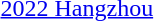<table>
<tr>
<td rowspan=2><a href='#'>2022 Hangzhou</a></td>
<td rowspan=2></td>
<td rowspan=2></td>
<td></td>
</tr>
<tr>
<td></td>
</tr>
</table>
